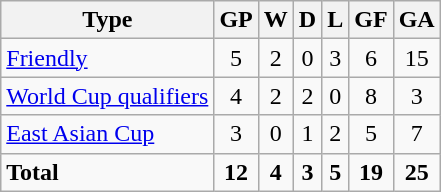<table class="wikitable" style="text-align:center">
<tr>
<th>Type</th>
<th>GP</th>
<th>W</th>
<th>D</th>
<th>L</th>
<th>GF</th>
<th>GA</th>
</tr>
<tr>
<td align=left><a href='#'>Friendly</a></td>
<td>5</td>
<td>2</td>
<td>0</td>
<td>3</td>
<td>6</td>
<td>15</td>
</tr>
<tr>
<td align=left><a href='#'>World Cup qualifiers</a></td>
<td>4</td>
<td>2</td>
<td>2</td>
<td>0</td>
<td>8</td>
<td>3</td>
</tr>
<tr>
<td align=left><a href='#'>East Asian Cup</a></td>
<td>3</td>
<td>0</td>
<td>1</td>
<td>2</td>
<td>5</td>
<td>7</td>
</tr>
<tr>
<td align=left><strong>Total</strong></td>
<td><strong>12</strong></td>
<td><strong>4</strong></td>
<td><strong>3</strong></td>
<td><strong>5</strong></td>
<td><strong>19</strong></td>
<td><strong>25</strong></td>
</tr>
</table>
